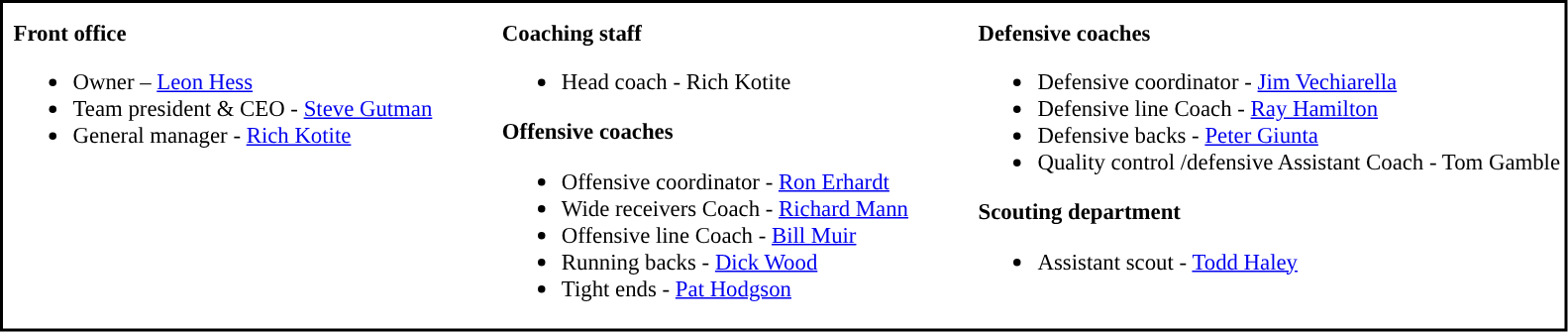<table class="toccolours" style="text-align: left;border:2px solid black;">
<tr>
<th colspan="9"></th>
</tr>
<tr>
<td colspan=7 align="right"></td>
</tr>
<tr>
<td valign="top"></td>
<td style="font-size: 95%;" valign="top"><strong>Front office</strong><br><ul><li>Owner – <a href='#'>Leon Hess</a></li><li>Team president & CEO - <a href='#'>Steve Gutman</a></li><li>General manager - <a href='#'>Rich Kotite</a></li></ul></td>
<td width="35"> </td>
<td valign="top"></td>
<td style="font-size: 95%;" valign="top"><strong>Coaching staff</strong><br><ul><li>Head coach - Rich Kotite</li></ul><strong>Offensive coaches</strong><ul><li>Offensive coordinator - <a href='#'>Ron Erhardt</a></li><li>Wide receivers Coach - <a href='#'>Richard Mann</a></li><li>Offensive line Coach - <a href='#'>Bill Muir</a></li><li>Running backs - <a href='#'>Dick Wood</a></li><li>Tight ends - <a href='#'>Pat Hodgson</a></li></ul></td>
<td width="35"> </td>
<td valign="top"></td>
<td style="font-size: 95%;" valign="top"><strong>Defensive coaches</strong><br><ul><li>Defensive coordinator - <a href='#'>Jim Vechiarella</a></li><li>Defensive line Coach - <a href='#'>Ray Hamilton</a></li><li>Defensive backs - <a href='#'>Peter Giunta</a></li><li>Quality control /defensive Assistant Coach - Tom Gamble</li></ul><strong>Scouting department</strong><ul><li>Assistant scout - <a href='#'>Todd Haley</a></li></ul></td>
</tr>
</table>
